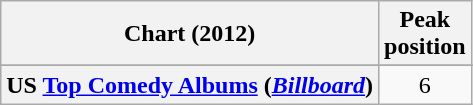<table class="wikitable sortable plainrowheaders" style="text-align:center">
<tr>
<th scope="col">Chart (2012)</th>
<th scope="col">Peak<br>position</th>
</tr>
<tr>
</tr>
<tr>
<th scope="row">US <a href='#'>Top Comedy Albums</a> (<em><a href='#'>Billboard</a></em>)</th>
<td>6</td>
</tr>
</table>
